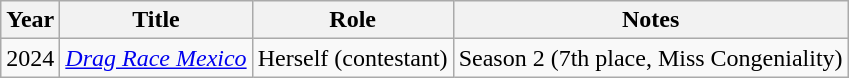<table class="wikitable plainrowheaders" style="text-align:left;">
<tr>
<th>Year</th>
<th>Title</th>
<th>Role</th>
<th>Notes</th>
</tr>
<tr>
<td>2024</td>
<td><em><a href='#'>Drag Race Mexico</a></em></td>
<td>Herself (contestant)</td>
<td>Season 2 (7th place, Miss Congeniality)</td>
</tr>
</table>
